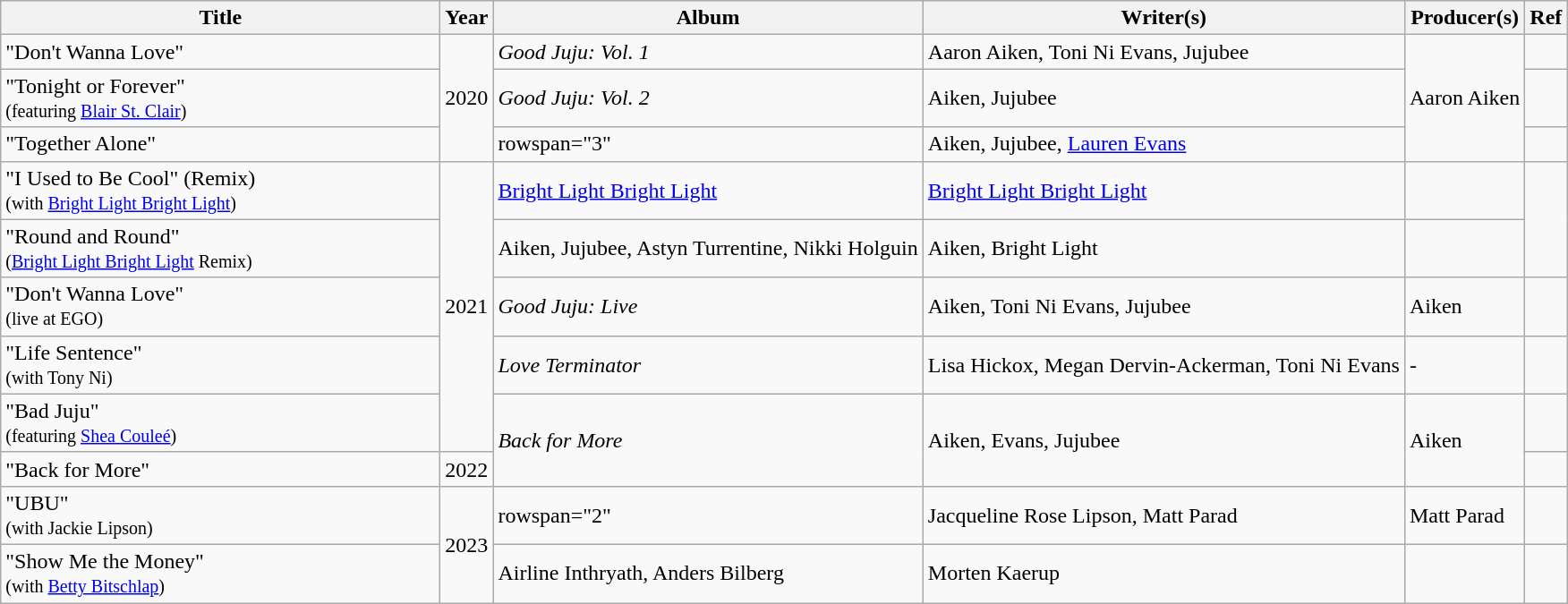<table class="wikitable plainrowheaders" style="text-align:left;">
<tr>
<th style="width:20em;">Title</th>
<th>Year</th>
<th>Album</th>
<th>Writer(s)</th>
<th>Producer(s)</th>
<th>Ref</th>
</tr>
<tr>
<td>"Don't Wanna Love"</td>
<td rowspan="3">2020</td>
<td><em>Good Juju: Vol. 1</em></td>
<td>Aaron Aiken, Toni Ni Evans, Jujubee</td>
<td rowspan="3">Aaron Aiken</td>
<td style="text-align: center;"></td>
</tr>
<tr>
<td>"Tonight or Forever"<br><small>(featuring <a href='#'>Blair St. Clair</a>)</small></td>
<td><em>Good Juju: Vol. 2</em></td>
<td>Aiken, Jujubee</td>
<td style="text-align: center;"></td>
</tr>
<tr>
<td>"Together Alone"</td>
<td>rowspan="3" </td>
<td>Aiken, Jujubee, <a href='#'>Lauren Evans</a></td>
<td style="text-align: center;"></td>
</tr>
<tr>
<td>"I Used to Be Cool" (Remix)<br><small>(with <a href='#'>Bright Light Bright Light</a>)</small></td>
<td rowspan="5">2021</td>
<td><a href='#'>Bright Light Bright Light</a></td>
<td><a href='#'>Bright Light Bright Light</a></td>
<td style="text-align: center;"></td>
</tr>
<tr>
<td>"Round and Round"<br><small>(<a href='#'>Bright Light Bright Light</a> Remix)</small></td>
<td>Aiken, Jujubee, Astyn Turrentine, Nikki Holguin</td>
<td>Aiken, Bright Light</td>
<td style="text-align: center;"></td>
</tr>
<tr>
<td>"Don't Wanna Love"<br><small>(live at EGO)</small></td>
<td><em>Good Juju: Live</em></td>
<td>Aiken, Toni Ni Evans, Jujubee</td>
<td>Aiken</td>
<td style="text-align: center;"></td>
</tr>
<tr>
<td>"Life Sentence"<br><small>(with Tony Ni)</small></td>
<td><em>Love Terminator</em></td>
<td>Lisa Hickox, Megan Dervin-Ackerman, Toni Ni Evans</td>
<td><em>-</em></td>
<td style="text-align: center;"></td>
</tr>
<tr>
<td>"Bad Juju"<br><small>(featuring <a href='#'>Shea Couleé</a>)</small></td>
<td rowspan="2"><em>Back for More</em></td>
<td rowspan="2">Aiken, Evans, Jujubee</td>
<td rowspan="2">Aiken</td>
<td style="text-align: center;"></td>
</tr>
<tr>
<td>"Back for More"</td>
<td>2022</td>
<td style="text-align: center;"></td>
</tr>
<tr>
<td>"UBU" <br><small>(with Jackie Lipson)</small></td>
<td rowspan="2">2023</td>
<td>rowspan="2" </td>
<td>Jacqueline Rose Lipson, Matt Parad</td>
<td>Matt Parad</td>
<td style="text-align: center;"></td>
</tr>
<tr>
<td>"Show Me the Money"<br><small>(with <a href='#'>Betty Bitschlap</a>)</small></td>
<td>Airline Inthryath, Anders Bilberg</td>
<td>Morten Kaerup</td>
<td></td>
</tr>
</table>
